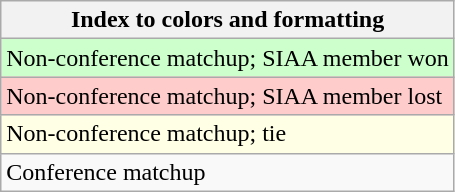<table class="wikitable">
<tr>
<th>Index to colors and formatting</th>
</tr>
<tr bgcolor=#ccffcc>
<td>Non-conference matchup; SIAA member won</td>
</tr>
<tr bgcolor=#ffcccc>
<td>Non-conference matchup; SIAA member lost</td>
</tr>
<tr bgcolor=#ffffe6>
<td>Non-conference matchup; tie</td>
</tr>
<tr>
<td>Conference matchup</td>
</tr>
</table>
